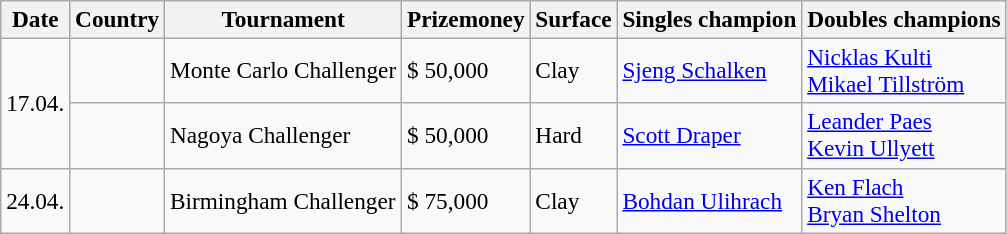<table class="sortable wikitable" style=font-size:97%>
<tr>
<th>Date</th>
<th>Country</th>
<th>Tournament</th>
<th>Prizemoney</th>
<th>Surface</th>
<th>Singles champion</th>
<th>Doubles champions</th>
</tr>
<tr>
<td rowspan="2">17.04.</td>
<td></td>
<td>Monte Carlo Challenger</td>
<td>$ 50,000</td>
<td>Clay</td>
<td> <a href='#'>Sjeng Schalken</a></td>
<td> <a href='#'>Nicklas Kulti</a><br> <a href='#'>Mikael Tillström</a></td>
</tr>
<tr>
<td></td>
<td>Nagoya Challenger</td>
<td>$ 50,000</td>
<td>Hard</td>
<td> <a href='#'>Scott Draper</a></td>
<td> <a href='#'>Leander Paes</a><br> <a href='#'>Kevin Ullyett</a></td>
</tr>
<tr>
<td>24.04.</td>
<td></td>
<td>Birmingham Challenger</td>
<td>$ 75,000</td>
<td>Clay</td>
<td> <a href='#'>Bohdan Ulihrach</a></td>
<td> <a href='#'>Ken Flach</a><br> <a href='#'>Bryan Shelton</a></td>
</tr>
</table>
